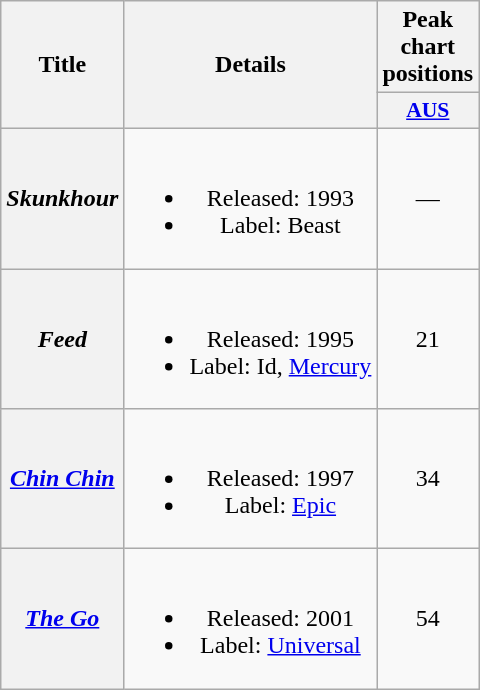<table class="wikitable plainrowheaders" style="text-align:center">
<tr>
<th scope="col" rowspan="2">Title</th>
<th scope="col" rowspan="2">Details</th>
<th scope="col" colspan="1">Peak chart positions</th>
</tr>
<tr>
<th scope="col" style="width:3em;font-size:90%;"><a href='#'>AUS</a><br></th>
</tr>
<tr>
<th scope="row"><em>Skunkhour</em></th>
<td><br><ul><li>Released: 1993</li><li>Label: Beast</li></ul></td>
<td>—</td>
</tr>
<tr>
<th scope="row"><em>Feed</em></th>
<td><br><ul><li>Released: 1995</li><li>Label: Id, <a href='#'>Mercury</a></li></ul></td>
<td>21</td>
</tr>
<tr>
<th scope="row"><em><a href='#'>Chin Chin</a></em></th>
<td><br><ul><li>Released: 1997</li><li>Label: <a href='#'>Epic</a></li></ul></td>
<td>34</td>
</tr>
<tr>
<th scope="row"><em><a href='#'>The Go</a></em></th>
<td><br><ul><li>Released: 2001</li><li>Label: <a href='#'>Universal</a></li></ul></td>
<td>54</td>
</tr>
</table>
